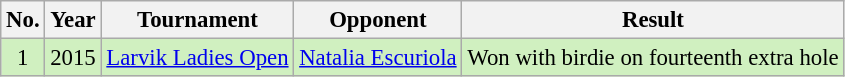<table class="wikitable" style="font-size:95%;">
<tr>
<th>No.</th>
<th>Year</th>
<th>Tournament</th>
<th>Opponent</th>
<th>Result</th>
</tr>
<tr style="background:#D0F0C0;">
<td align=center>1</td>
<td>2015</td>
<td><a href='#'>Larvik Ladies Open</a></td>
<td> <a href='#'>Natalia Escuriola</a></td>
<td>Won with birdie on fourteenth extra hole</td>
</tr>
</table>
